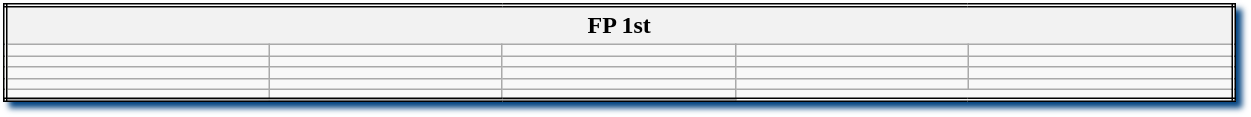<table class="wikitable mw-collapsible mw-collapsed" style="width:65%; border:double #000; box-shadow: 4px 4px 4px #054582;">
<tr>
<th colspan="5">FP 1st</th>
</tr>
<tr>
<td></td>
<td></td>
<td></td>
<td></td>
<td></td>
</tr>
<tr>
<td></td>
<td></td>
<td></td>
<td></td>
<td></td>
</tr>
<tr>
<td></td>
<td></td>
<td></td>
<td></td>
<td></td>
</tr>
<tr>
<td></td>
<td></td>
<td></td>
<td></td>
<td></td>
</tr>
<tr>
<td></td>
<td></td>
<td></td>
</tr>
<tr>
</tr>
</table>
